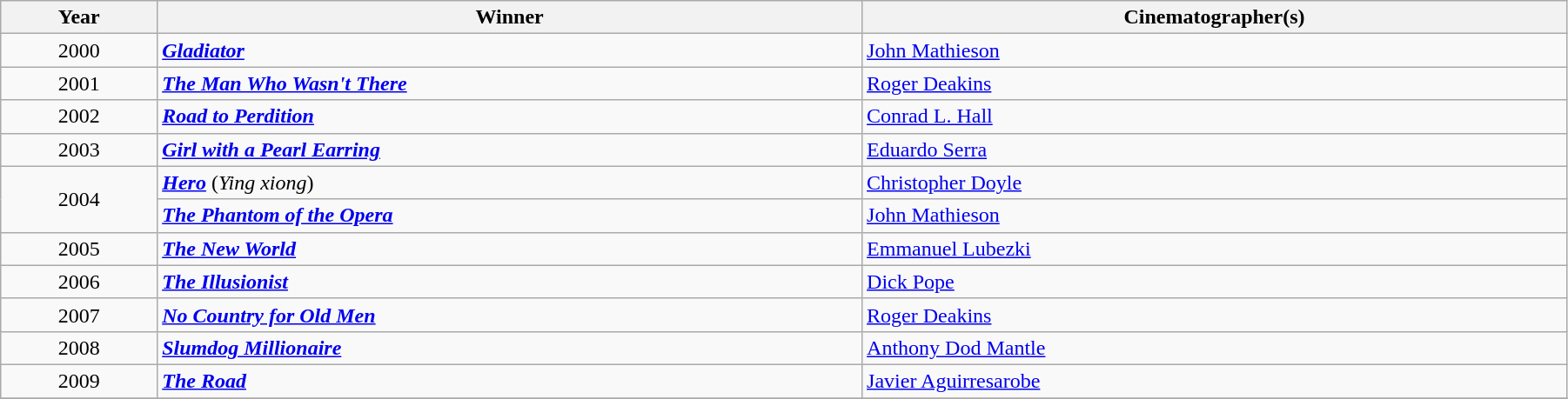<table class="wikitable" width="95%" cellpadding="5">
<tr>
<th width="10%">Year</th>
<th width="45%">Winner</th>
<th width="45%">Cinematographer(s)</th>
</tr>
<tr>
<td align="center">2000</td>
<td><strong><em><a href='#'>Gladiator</a></em></strong></td>
<td><a href='#'>John Mathieson</a></td>
</tr>
<tr>
<td align="center">2001</td>
<td><strong><em><a href='#'>The Man Who Wasn't There</a></em></strong></td>
<td><a href='#'>Roger Deakins</a></td>
</tr>
<tr>
<td align="center">2002</td>
<td><strong><em><a href='#'>Road to Perdition</a></em></strong></td>
<td><a href='#'>Conrad L. Hall</a></td>
</tr>
<tr>
<td align="center">2003</td>
<td><strong><em><a href='#'>Girl with a Pearl Earring</a></em></strong></td>
<td><a href='#'>Eduardo Serra</a></td>
</tr>
<tr>
<td rowspan="2" align="center">2004</td>
<td><strong><em><a href='#'>Hero</a></em></strong> (<em>Ying xiong</em>)</td>
<td><a href='#'>Christopher Doyle</a></td>
</tr>
<tr>
<td><strong><em><a href='#'>The Phantom of the Opera</a></em></strong></td>
<td><a href='#'>John Mathieson</a></td>
</tr>
<tr>
<td align="center">2005</td>
<td><strong><em><a href='#'>The New World</a></em></strong></td>
<td><a href='#'>Emmanuel Lubezki</a></td>
</tr>
<tr>
<td align="center">2006</td>
<td><strong><em><a href='#'>The Illusionist</a></em></strong></td>
<td><a href='#'>Dick Pope</a></td>
</tr>
<tr>
<td align="center">2007</td>
<td><strong><em><a href='#'>No Country for Old Men</a></em></strong></td>
<td><a href='#'>Roger Deakins</a></td>
</tr>
<tr>
<td align="center">2008</td>
<td><strong><em><a href='#'>Slumdog Millionaire</a></em></strong></td>
<td><a href='#'>Anthony Dod Mantle</a></td>
</tr>
<tr>
<td align="center">2009</td>
<td><strong><em><a href='#'>The Road</a></em></strong></td>
<td><a href='#'>Javier Aguirresarobe</a></td>
</tr>
<tr>
</tr>
</table>
